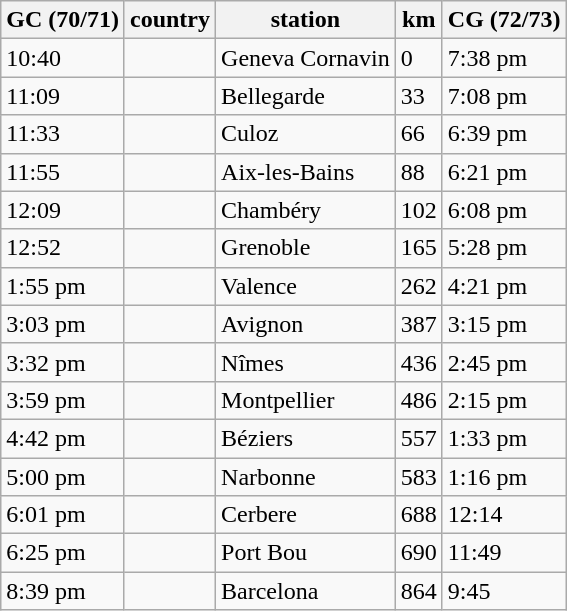<table Class = "wikitable">
<tr>
<th>GC (70/71)</th>
<th>country</th>
<th>station</th>
<th>km</th>
<th>CG (72/73)</th>
</tr>
<tr>
<td>10:40</td>
<td></td>
<td>Geneva Cornavin</td>
<td>0</td>
<td>7:38 pm</td>
</tr>
<tr>
<td>11:09</td>
<td></td>
<td>Bellegarde</td>
<td>33</td>
<td>7:08 pm</td>
</tr>
<tr>
<td>11:33</td>
<td></td>
<td>Culoz</td>
<td>66</td>
<td>6:39 pm</td>
</tr>
<tr>
<td>11:55</td>
<td></td>
<td>Aix-les-Bains</td>
<td>88</td>
<td>6:21 pm</td>
</tr>
<tr>
<td>12:09</td>
<td></td>
<td>Chambéry</td>
<td>102</td>
<td>6:08 pm</td>
</tr>
<tr>
<td>12:52</td>
<td></td>
<td>Grenoble</td>
<td>165</td>
<td>5:28 pm</td>
</tr>
<tr>
<td>1:55 pm</td>
<td></td>
<td>Valence</td>
<td>262</td>
<td>4:21 pm</td>
</tr>
<tr>
<td>3:03 pm</td>
<td></td>
<td>Avignon</td>
<td>387</td>
<td>3:15 pm</td>
</tr>
<tr>
<td>3:32 pm</td>
<td></td>
<td>Nîmes</td>
<td>436</td>
<td>2:45 pm</td>
</tr>
<tr>
<td>3:59 pm</td>
<td></td>
<td>Montpellier</td>
<td>486</td>
<td>2:15 pm</td>
</tr>
<tr>
<td>4:42 pm</td>
<td></td>
<td>Béziers</td>
<td>557</td>
<td>1:33 pm</td>
</tr>
<tr>
<td>5:00 pm</td>
<td></td>
<td>Narbonne</td>
<td>583</td>
<td>1:16 pm</td>
</tr>
<tr>
<td>6:01 pm</td>
<td></td>
<td>Cerbere</td>
<td>688</td>
<td>12:14</td>
</tr>
<tr>
<td>6:25 pm</td>
<td></td>
<td>Port Bou</td>
<td>690</td>
<td>11:49</td>
</tr>
<tr>
<td>8:39 pm</td>
<td></td>
<td>Barcelona</td>
<td>864</td>
<td>9:45</td>
</tr>
</table>
